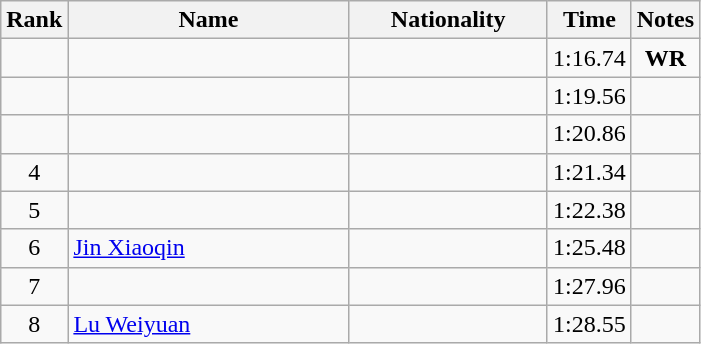<table class="wikitable sortable" style="text-align:center">
<tr>
<th>Rank</th>
<th style="width:180px">Name</th>
<th style="width:125px">Nationality</th>
<th>Time</th>
<th>Notes</th>
</tr>
<tr>
<td></td>
<td style="text-align:left;"></td>
<td style="text-align:left;"></td>
<td>1:16.74</td>
<td><strong>WR</strong></td>
</tr>
<tr>
<td></td>
<td style="text-align:left;"></td>
<td style="text-align:left;"></td>
<td>1:19.56</td>
<td></td>
</tr>
<tr>
<td></td>
<td style="text-align:left;"></td>
<td style="text-align:left;"></td>
<td>1:20.86</td>
<td></td>
</tr>
<tr>
<td>4</td>
<td style="text-align:left;"></td>
<td style="text-align:left;"></td>
<td>1:21.34</td>
<td></td>
</tr>
<tr>
<td>5</td>
<td style="text-align:left;"></td>
<td style="text-align:left;"></td>
<td>1:22.38</td>
<td></td>
</tr>
<tr>
<td>6</td>
<td style="text-align:left;"><a href='#'>Jin Xiaoqin</a></td>
<td style="text-align:left;"></td>
<td>1:25.48</td>
<td></td>
</tr>
<tr>
<td>7</td>
<td style="text-align:left;"></td>
<td style="text-align:left;"></td>
<td>1:27.96</td>
<td></td>
</tr>
<tr>
<td>8</td>
<td style="text-align:left;"><a href='#'>Lu Weiyuan</a></td>
<td style="text-align:left;"></td>
<td>1:28.55</td>
<td></td>
</tr>
</table>
